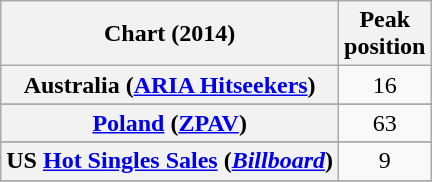<table class="wikitable plainrowheaders sortable" style="text-align:center;">
<tr>
<th scope="col">Chart (2014)</th>
<th scope="col">Peak<br>position</th>
</tr>
<tr>
<th scope="row">Australia (<a href='#'>ARIA Hitseekers</a>)</th>
<td>16</td>
</tr>
<tr>
</tr>
<tr>
</tr>
<tr>
</tr>
<tr>
</tr>
<tr>
<th scope="row"><a href='#'>Poland</a> (<a href='#'>ZPAV</a>)</th>
<td style="text-align:center;">63</td>
</tr>
<tr>
</tr>
<tr>
</tr>
<tr>
</tr>
<tr>
</tr>
<tr>
<th scope="row">US <a href='#'>Hot Singles Sales</a> (<em><a href='#'>Billboard</a></em>)</th>
<td align="center">9</td>
</tr>
<tr>
</tr>
</table>
